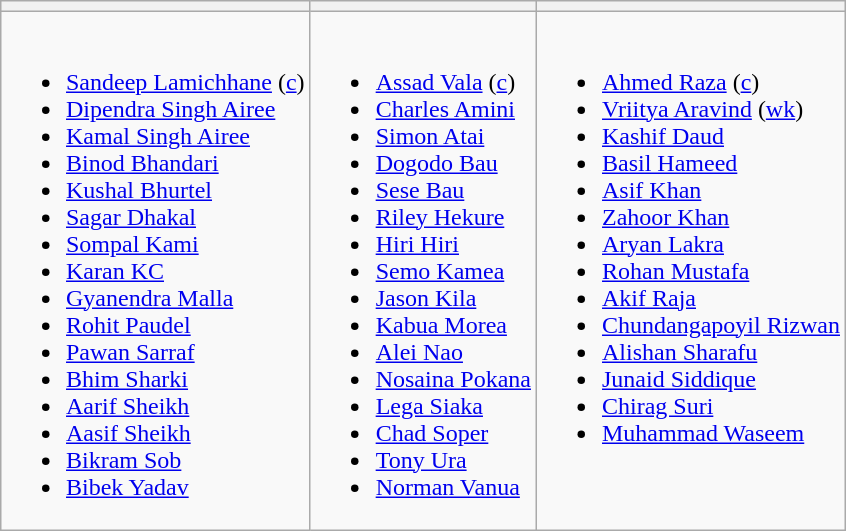<table class="wikitable" style="text-align:left; margin:auto">
<tr>
<th></th>
<th></th>
<th></th>
</tr>
<tr style="vertical-align:top">
<td><br><ul><li><a href='#'>Sandeep Lamichhane</a> (<a href='#'>c</a>)</li><li><a href='#'>Dipendra Singh Airee</a></li><li><a href='#'>Kamal Singh Airee</a></li><li><a href='#'>Binod Bhandari</a></li><li><a href='#'>Kushal Bhurtel</a></li><li><a href='#'>Sagar Dhakal</a></li><li><a href='#'>Sompal Kami</a></li><li><a href='#'>Karan KC</a></li><li><a href='#'>Gyanendra Malla</a></li><li><a href='#'>Rohit Paudel</a></li><li><a href='#'>Pawan Sarraf</a></li><li><a href='#'>Bhim Sharki</a></li><li><a href='#'>Aarif Sheikh</a></li><li><a href='#'>Aasif Sheikh</a></li><li><a href='#'>Bikram Sob</a></li><li><a href='#'>Bibek Yadav</a></li></ul></td>
<td><br><ul><li><a href='#'>Assad Vala</a> (<a href='#'>c</a>)</li><li><a href='#'>Charles Amini</a></li><li><a href='#'>Simon Atai</a></li><li><a href='#'>Dogodo Bau</a></li><li><a href='#'>Sese Bau</a></li><li><a href='#'>Riley Hekure</a></li><li><a href='#'>Hiri Hiri</a></li><li><a href='#'>Semo Kamea</a></li><li><a href='#'>Jason Kila</a></li><li><a href='#'>Kabua Morea</a></li><li><a href='#'>Alei Nao</a></li><li><a href='#'>Nosaina Pokana</a></li><li><a href='#'>Lega Siaka</a></li><li><a href='#'>Chad Soper</a></li><li><a href='#'>Tony Ura</a></li><li><a href='#'>Norman Vanua</a></li></ul></td>
<td><br><ul><li><a href='#'>Ahmed Raza</a> (<a href='#'>c</a>)</li><li><a href='#'>Vriitya Aravind</a> (<a href='#'>wk</a>)</li><li><a href='#'>Kashif Daud</a></li><li><a href='#'>Basil Hameed</a></li><li><a href='#'>Asif Khan</a></li><li><a href='#'>Zahoor Khan</a></li><li><a href='#'>Aryan Lakra</a></li><li><a href='#'>Rohan Mustafa</a></li><li><a href='#'>Akif Raja</a></li><li><a href='#'>Chundangapoyil Rizwan</a></li><li><a href='#'>Alishan Sharafu</a></li><li><a href='#'>Junaid Siddique</a></li><li><a href='#'>Chirag Suri</a></li><li><a href='#'>Muhammad Waseem</a></li></ul></td>
</tr>
</table>
